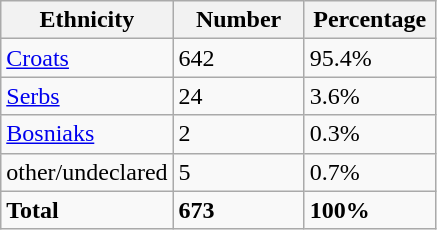<table class="wikitable">
<tr>
<th width="100px">Ethnicity</th>
<th width="80px">Number</th>
<th width="80px">Percentage</th>
</tr>
<tr>
<td><a href='#'>Croats</a></td>
<td>642</td>
<td>95.4%</td>
</tr>
<tr>
<td><a href='#'>Serbs</a></td>
<td>24</td>
<td>3.6%</td>
</tr>
<tr>
<td><a href='#'>Bosniaks</a></td>
<td>2</td>
<td>0.3%</td>
</tr>
<tr>
<td>other/undeclared</td>
<td>5</td>
<td>0.7%</td>
</tr>
<tr>
<td><strong>Total</strong></td>
<td><strong>673</strong></td>
<td><strong>100%</strong></td>
</tr>
</table>
